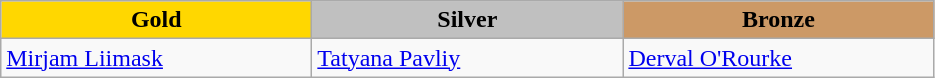<table class="wikitable" style="text-align:left">
<tr align="center">
<td width=200 bgcolor=gold><strong>Gold</strong></td>
<td width=200 bgcolor=silver><strong>Silver</strong></td>
<td width=200 bgcolor=CC9966><strong>Bronze</strong></td>
</tr>
<tr>
<td><a href='#'>Mirjam Liimask</a><br><em></em></td>
<td><a href='#'>Tatyana Pavliy</a><br><em></em></td>
<td><a href='#'>Derval O'Rourke</a><br><em></em></td>
</tr>
</table>
